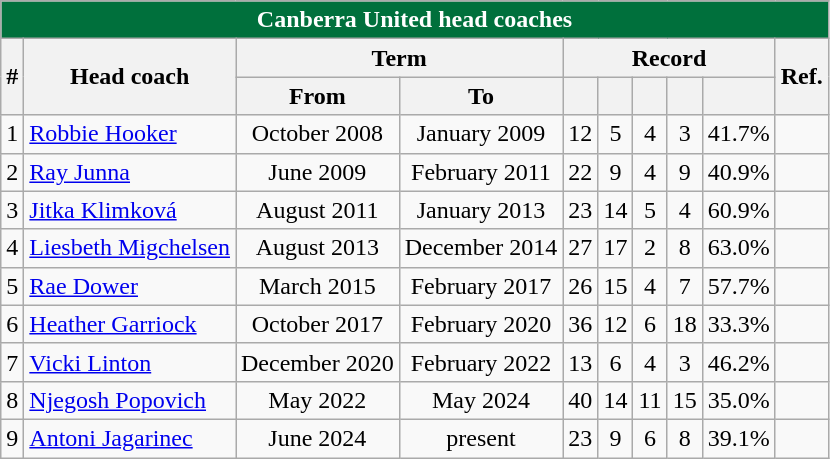<table class="sortable wikitable" style="text-align:center">
<tr>
<th colspan="10" style="background:#00703C;color:#FFFFFF;">Canberra United head coaches</th>
</tr>
<tr>
<th rowspan="2">#</th>
<th rowspan="2">Head coach</th>
<th colspan="2">Term</th>
<th colspan="5">Record</th>
<th rowspan="2">Ref.</th>
</tr>
<tr>
<th>From</th>
<th>To</th>
<th></th>
<th></th>
<th></th>
<th></th>
<th></th>
</tr>
<tr>
<td align="left">1</td>
<td align="left"> <a href='#'>Robbie Hooker</a></td>
<td>October 2008</td>
<td>January 2009</td>
<td>12</td>
<td>5</td>
<td>4</td>
<td>3</td>
<td>41.7%</td>
<td></td>
</tr>
<tr>
<td align="left">2</td>
<td align="left"> <a href='#'>Ray Junna</a></td>
<td>June 2009</td>
<td>February 2011</td>
<td>22</td>
<td>9</td>
<td>4</td>
<td>9</td>
<td>40.9%</td>
<td></td>
</tr>
<tr>
<td align="left">3</td>
<td align="left"> <a href='#'>Jitka Klimková</a></td>
<td>August 2011</td>
<td>January 2013</td>
<td>23</td>
<td>14</td>
<td>5</td>
<td>4</td>
<td>60.9%</td>
<td></td>
</tr>
<tr>
<td align="left">4</td>
<td align="left"> <a href='#'>Liesbeth Migchelsen</a></td>
<td>August 2013</td>
<td>December 2014</td>
<td>27</td>
<td>17</td>
<td>2</td>
<td>8</td>
<td>63.0%</td>
<td></td>
</tr>
<tr>
<td align="left">5</td>
<td align="left"> <a href='#'>Rae Dower</a></td>
<td>March 2015</td>
<td>February 2017</td>
<td>26</td>
<td>15</td>
<td>4</td>
<td>7</td>
<td>57.7%</td>
<td></td>
</tr>
<tr>
<td align="left">6</td>
<td align="left"> <a href='#'>Heather Garriock</a></td>
<td>October 2017</td>
<td>February 2020</td>
<td>36</td>
<td>12</td>
<td>6</td>
<td>18</td>
<td>33.3%</td>
<td></td>
</tr>
<tr>
<td align="left">7</td>
<td align="left"> <a href='#'>Vicki Linton</a></td>
<td>December 2020</td>
<td>February 2022</td>
<td>13</td>
<td>6</td>
<td>4</td>
<td>3</td>
<td>46.2%</td>
<td></td>
</tr>
<tr>
<td align="left">8</td>
<td align="left"> <a href='#'>Njegosh Popovich</a></td>
<td>May 2022</td>
<td>May 2024</td>
<td>40</td>
<td>14</td>
<td>11</td>
<td>15</td>
<td>35.0%</td>
<td></td>
</tr>
<tr>
<td align="left">9</td>
<td align="left"> <a href='#'>Antoni Jagarinec</a></td>
<td>June 2024</td>
<td>present</td>
<td>23</td>
<td>9</td>
<td>6</td>
<td>8</td>
<td>39.1%</td>
<td></td>
</tr>
</table>
